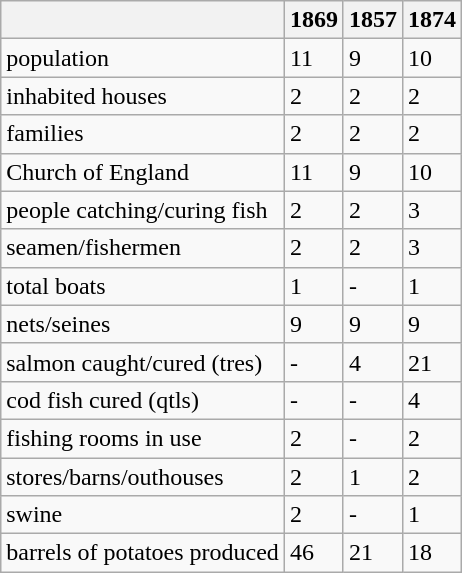<table class="wikitable">
<tr>
<th></th>
<th>1869</th>
<th>1857</th>
<th>1874</th>
</tr>
<tr>
<td>population</td>
<td>11</td>
<td>9</td>
<td>10</td>
</tr>
<tr>
<td>inhabited houses</td>
<td>2</td>
<td>2</td>
<td>2</td>
</tr>
<tr>
<td>families</td>
<td>2</td>
<td>2</td>
<td>2</td>
</tr>
<tr>
<td>Church of England</td>
<td>11</td>
<td>9</td>
<td>10</td>
</tr>
<tr>
<td>people catching/curing fish</td>
<td>2</td>
<td>2</td>
<td>3</td>
</tr>
<tr>
<td>seamen/fishermen</td>
<td>2</td>
<td>2</td>
<td>3</td>
</tr>
<tr>
<td>total boats</td>
<td>1</td>
<td>-</td>
<td>1</td>
</tr>
<tr>
<td>nets/seines</td>
<td>9</td>
<td>9</td>
<td>9</td>
</tr>
<tr>
<td>salmon caught/cured (tres)</td>
<td>-</td>
<td>4</td>
<td>21</td>
</tr>
<tr>
<td>cod fish cured (qtls)</td>
<td>-</td>
<td>-</td>
<td>4</td>
</tr>
<tr>
<td>fishing rooms in use</td>
<td>2</td>
<td>-</td>
<td>2</td>
</tr>
<tr>
<td>stores/barns/outhouses</td>
<td>2</td>
<td>1</td>
<td>2</td>
</tr>
<tr>
<td>swine</td>
<td>2</td>
<td>-</td>
<td>1</td>
</tr>
<tr>
<td>barrels of potatoes produced</td>
<td>46</td>
<td>21</td>
<td>18</td>
</tr>
</table>
